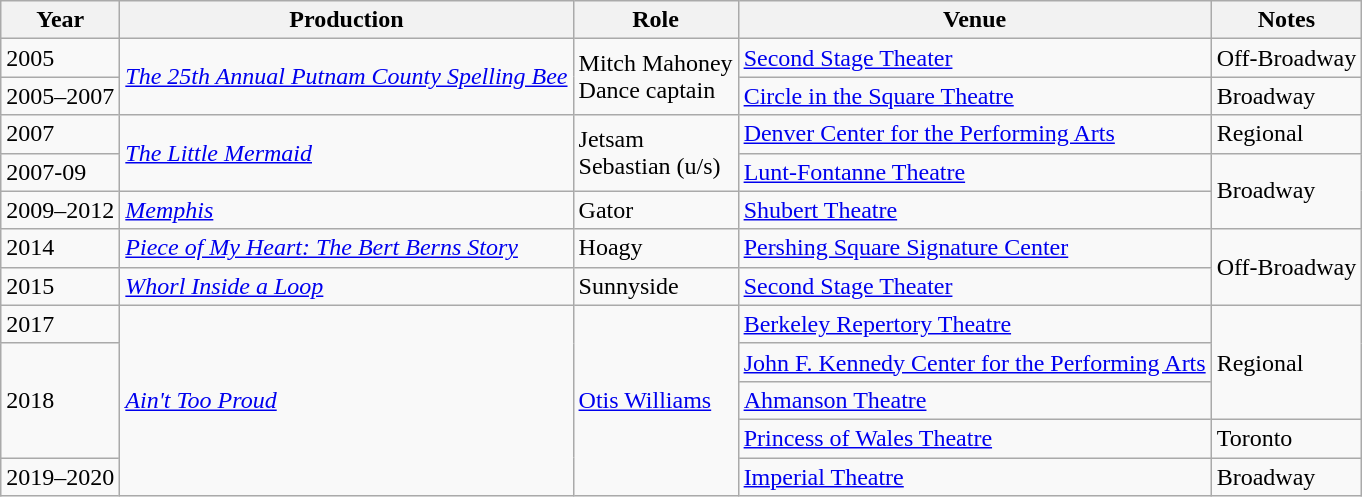<table class="wikitable">
<tr>
<th>Year</th>
<th>Production</th>
<th>Role</th>
<th>Venue</th>
<th>Notes</th>
</tr>
<tr>
<td>2005</td>
<td rowspan="2"><em><a href='#'>The 25th Annual Putnam County Spelling Bee</a></em></td>
<td rowspan="2">Mitch Mahoney<br>Dance captain</td>
<td><a href='#'>Second Stage Theater</a></td>
<td>Off-Broadway</td>
</tr>
<tr>
<td>2005–2007</td>
<td><a href='#'>Circle in the Square Theatre</a></td>
<td rowspan="1">Broadway</td>
</tr>
<tr>
<td>2007</td>
<td rowspan=2><em><a href='#'>The Little Mermaid</a></em></td>
<td rowspan=2>Jetsam<br>Sebastian (u/s)</td>
<td><a href='#'>Denver Center for the Performing Arts</a></td>
<td>Regional</td>
</tr>
<tr>
<td>2007-09</td>
<td><a href='#'>Lunt-Fontanne Theatre</a></td>
<td rowspan="2">Broadway</td>
</tr>
<tr>
<td>2009–2012</td>
<td><em><a href='#'>Memphis</a></em></td>
<td>Gator</td>
<td><a href='#'>Shubert Theatre</a></td>
</tr>
<tr>
<td>2014</td>
<td><em><a href='#'>Piece of My Heart: The Bert Berns Story</a></em></td>
<td>Hoagy</td>
<td><a href='#'>Pershing Square Signature Center</a></td>
<td rowspan="2">Off-Broadway</td>
</tr>
<tr>
<td>2015</td>
<td><em><a href='#'>Whorl Inside a Loop</a></em></td>
<td>Sunnyside</td>
<td><a href='#'>Second Stage Theater</a></td>
</tr>
<tr>
<td>2017</td>
<td rowspan="5"><em><a href='#'>Ain't Too Proud</a></em></td>
<td rowspan="5"><a href='#'>Otis Williams</a></td>
<td><a href='#'>Berkeley Repertory Theatre</a></td>
<td rowspan="3">Regional</td>
</tr>
<tr>
<td rowspan="3">2018</td>
<td><a href='#'>John F. Kennedy Center for the Performing Arts</a></td>
</tr>
<tr>
<td><a href='#'>Ahmanson Theatre</a></td>
</tr>
<tr>
<td><a href='#'>Princess of Wales Theatre</a></td>
<td>Toronto</td>
</tr>
<tr>
<td>2019–2020</td>
<td><a href='#'>Imperial Theatre</a></td>
<td>Broadway</td>
</tr>
</table>
